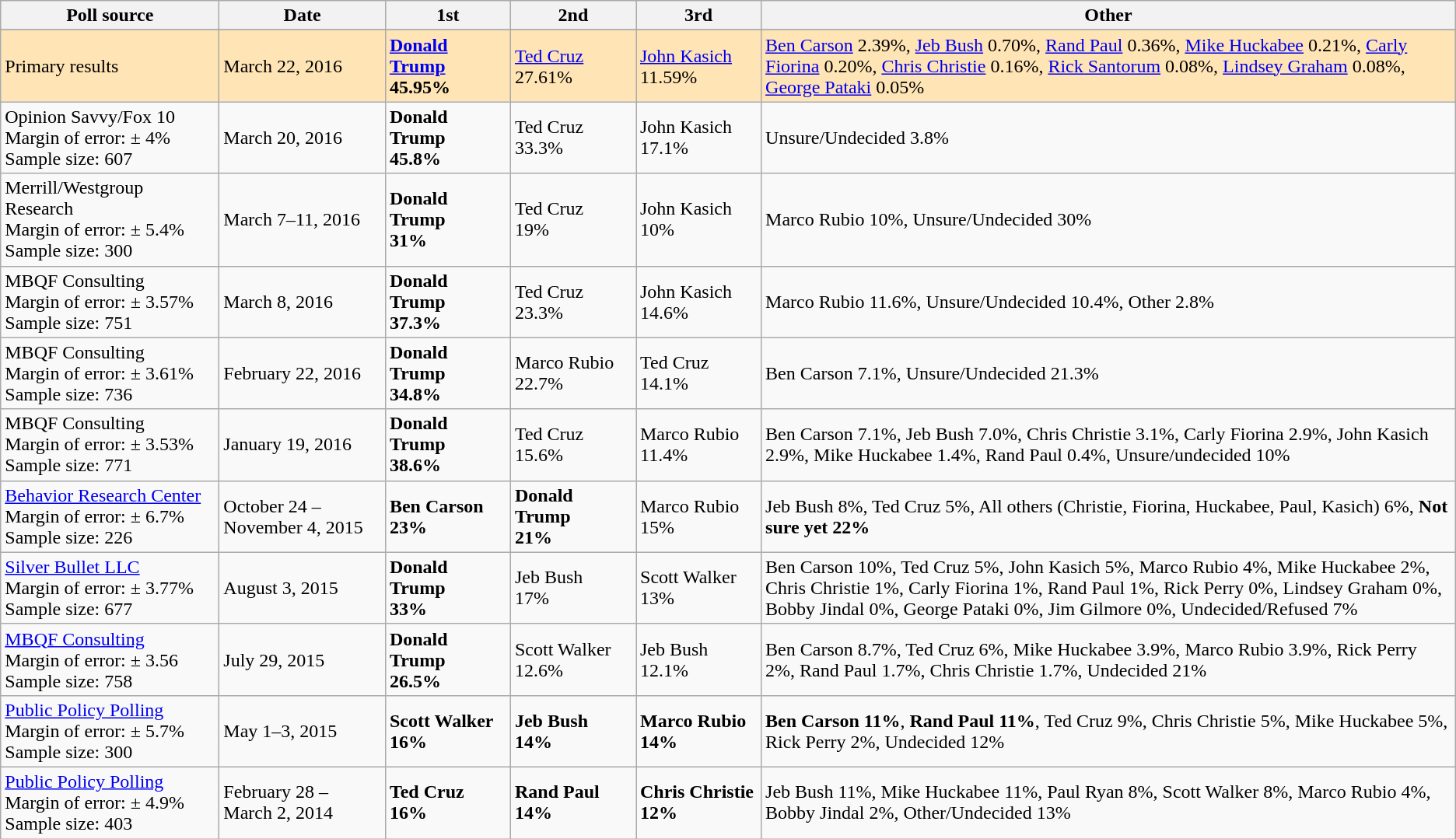<table class="wikitable">
<tr>
<th style="width:180px;">Poll source</th>
<th style="width:135px;">Date</th>
<th style="width:100px;">1st</th>
<th style="width:100px;">2nd</th>
<th style="width:100px;">3rd</th>
<th>Other</th>
</tr>
<tr>
</tr>
<tr style="background:Moccasin;">
<td>Primary results</td>
<td>March 22, 2016</td>
<td><strong><a href='#'>Donald Trump</a><br>45.95%</strong></td>
<td><a href='#'>Ted Cruz</a><br>27.61%</td>
<td><a href='#'>John Kasich</a><br>11.59%</td>
<td><a href='#'>Ben Carson</a> 2.39%, <a href='#'>Jeb Bush</a> 0.70%, <a href='#'>Rand Paul</a> 0.36%, <a href='#'>Mike Huckabee</a> 0.21%, <a href='#'>Carly Fiorina</a> 0.20%, <a href='#'>Chris Christie</a> 0.16%, <a href='#'>Rick Santorum</a> 0.08%, <a href='#'>Lindsey Graham</a> 0.08%, <a href='#'>George Pataki</a> 0.05%</td>
</tr>
<tr>
<td>Opinion Savvy/Fox 10<br>Margin of error: ± 4%
<br>Sample size: 607</td>
<td>March 20, 2016</td>
<td><strong>Donald Trump<br>45.8%</strong></td>
<td>Ted Cruz<br>33.3%</td>
<td>John Kasich<br>17.1%</td>
<td>Unsure/Undecided 3.8%</td>
</tr>
<tr>
<td>Merrill/Westgroup Research<br>Margin of error: ± 5.4%
<br>Sample size: 300</td>
<td>March 7–11, 2016</td>
<td><strong>Donald Trump<br>31%</strong></td>
<td>Ted Cruz<br>19%</td>
<td>John Kasich<br>10%</td>
<td>Marco Rubio 10%, Unsure/Undecided 30%</td>
</tr>
<tr>
<td>MBQF Consulting<br>Margin of error: ± 3.57%
<br>Sample size: 751</td>
<td>March 8, 2016</td>
<td><strong>Donald Trump<br>37.3%</strong></td>
<td>Ted Cruz<br>23.3%</td>
<td>John Kasich<br>14.6%</td>
<td>Marco Rubio 11.6%, Unsure/Undecided 10.4%, Other 2.8%</td>
</tr>
<tr>
<td>MBQF Consulting<br>Margin of error: ± 3.61%
<br>Sample size: 736</td>
<td>February 22, 2016</td>
<td><strong>Donald Trump<br>34.8%</strong></td>
<td>Marco Rubio<br>22.7%</td>
<td>Ted Cruz<br>14.1%</td>
<td>Ben Carson 7.1%, Unsure/Undecided 21.3%</td>
</tr>
<tr>
<td>MBQF Consulting<br>Margin of error: ± 3.53%
<br>Sample size: 771</td>
<td>January 19, 2016</td>
<td><strong>Donald Trump<br>38.6%</strong></td>
<td>Ted Cruz<br>15.6%</td>
<td>Marco Rubio<br>11.4%</td>
<td>Ben Carson 7.1%, Jeb Bush 7.0%, Chris Christie 3.1%, Carly Fiorina 2.9%, John Kasich 2.9%, Mike Huckabee 1.4%, Rand Paul 0.4%, Unsure/undecided 10%</td>
</tr>
<tr>
<td><a href='#'>Behavior Research Center</a><br>Margin of error: ± 6.7%
<br>Sample size: 226</td>
<td>October 24 – November 4, 2015</td>
<td><strong>Ben Carson<br>23%</strong></td>
<td><strong>Donald Trump<br>21%</strong></td>
<td>Marco Rubio<br>15%</td>
<td>Jeb Bush 8%, Ted Cruz 5%, All others (Christie, Fiorina, Huckabee, Paul, Kasich) 6%, <span><strong>Not sure yet 22%</strong></span></td>
</tr>
<tr>
<td><a href='#'>Silver Bullet LLC</a><br>Margin of error: ± 3.77%
<br>Sample size: 677</td>
<td>August 3, 2015</td>
<td><strong>Donald Trump<br>33%</strong></td>
<td>Jeb Bush<br>17%</td>
<td>Scott Walker<br>13%</td>
<td>Ben Carson 10%, Ted Cruz 5%, John Kasich 5%, Marco Rubio 4%, Mike Huckabee 2%, Chris Christie 1%, Carly Fiorina 1%, Rand Paul 1%, Rick Perry 0%, Lindsey Graham 0%, Bobby Jindal 0%, George Pataki 0%, Jim Gilmore 0%, Undecided/Refused 7%</td>
</tr>
<tr>
<td><a href='#'>MBQF Consulting</a><br>Margin of error: ± 3.56
<br>Sample size: 758</td>
<td>July 29, 2015</td>
<td><strong>Donald Trump<br>26.5%</strong></td>
<td>Scott Walker 12.6%</td>
<td>Jeb Bush 12.1%</td>
<td>Ben Carson 8.7%, Ted Cruz 6%, Mike Huckabee 3.9%, Marco Rubio 3.9%, Rick Perry 2%, Rand Paul 1.7%, Chris Christie 1.7%, Undecided 21%</td>
</tr>
<tr>
<td><a href='#'>Public Policy Polling</a><br>Margin of error: ± 5.7%
<br>Sample size: 300</td>
<td>May 1–3, 2015</td>
<td><strong>Scott Walker<br>16%</strong></td>
<td><strong>Jeb Bush<br>14%</strong></td>
<td><strong>Marco Rubio<br>14%</strong></td>
<td><span><strong>Ben Carson 11%</strong></span>, <span><strong>Rand Paul 11%</strong></span>, Ted Cruz 9%, Chris Christie 5%, Mike Huckabee 5%, Rick Perry 2%, Undecided 12%</td>
</tr>
<tr>
<td><a href='#'>Public Policy Polling</a><br>Margin of error: ± 4.9%
<br>Sample size: 403</td>
<td>February 28 – March 2, 2014</td>
<td><strong>Ted Cruz<br>16%</strong></td>
<td><strong>Rand Paul<br>14%</strong></td>
<td><strong>Chris Christie<br>12%</strong></td>
<td>Jeb Bush 11%, Mike Huckabee 11%, Paul Ryan 8%, Scott Walker 8%, Marco Rubio 4%, Bobby Jindal 2%, Other/Undecided 13%</td>
</tr>
</table>
